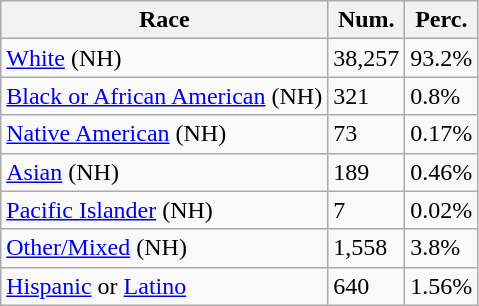<table class="wikitable">
<tr>
<th>Race</th>
<th>Num.</th>
<th>Perc.</th>
</tr>
<tr>
<td><a href='#'>White</a> (NH)</td>
<td>38,257</td>
<td>93.2%</td>
</tr>
<tr>
<td><a href='#'>Black or African American</a> (NH)</td>
<td>321</td>
<td>0.8%</td>
</tr>
<tr>
<td><a href='#'>Native American</a> (NH)</td>
<td>73</td>
<td>0.17%</td>
</tr>
<tr>
<td><a href='#'>Asian</a> (NH)</td>
<td>189</td>
<td>0.46%</td>
</tr>
<tr>
<td><a href='#'>Pacific Islander</a> (NH)</td>
<td>7</td>
<td>0.02%</td>
</tr>
<tr>
<td><a href='#'>Other/Mixed</a> (NH)</td>
<td>1,558</td>
<td>3.8%</td>
</tr>
<tr>
<td><a href='#'>Hispanic</a> or <a href='#'>Latino</a></td>
<td>640</td>
<td>1.56%</td>
</tr>
</table>
